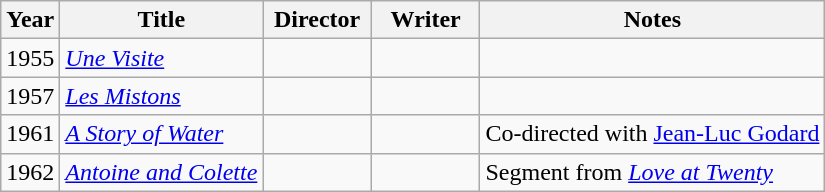<table class="wikitable">
<tr>
<th>Year</th>
<th>Title</th>
<th width=65>Director</th>
<th width=65>Writer</th>
<th>Notes</th>
</tr>
<tr>
<td>1955</td>
<td><em><a href='#'>Une Visite</a></em></td>
<td></td>
<td></td>
<td></td>
</tr>
<tr>
<td>1957</td>
<td><em><a href='#'>Les Mistons</a></em></td>
<td></td>
<td></td>
<td></td>
</tr>
<tr>
<td>1961</td>
<td><em><a href='#'>A Story of Water</a></em></td>
<td></td>
<td></td>
<td>Co-directed with <a href='#'>Jean-Luc Godard</a></td>
</tr>
<tr>
<td>1962</td>
<td><em><a href='#'>Antoine and Colette</a></em></td>
<td></td>
<td></td>
<td>Segment from <em><a href='#'>Love at Twenty</a></em></td>
</tr>
</table>
